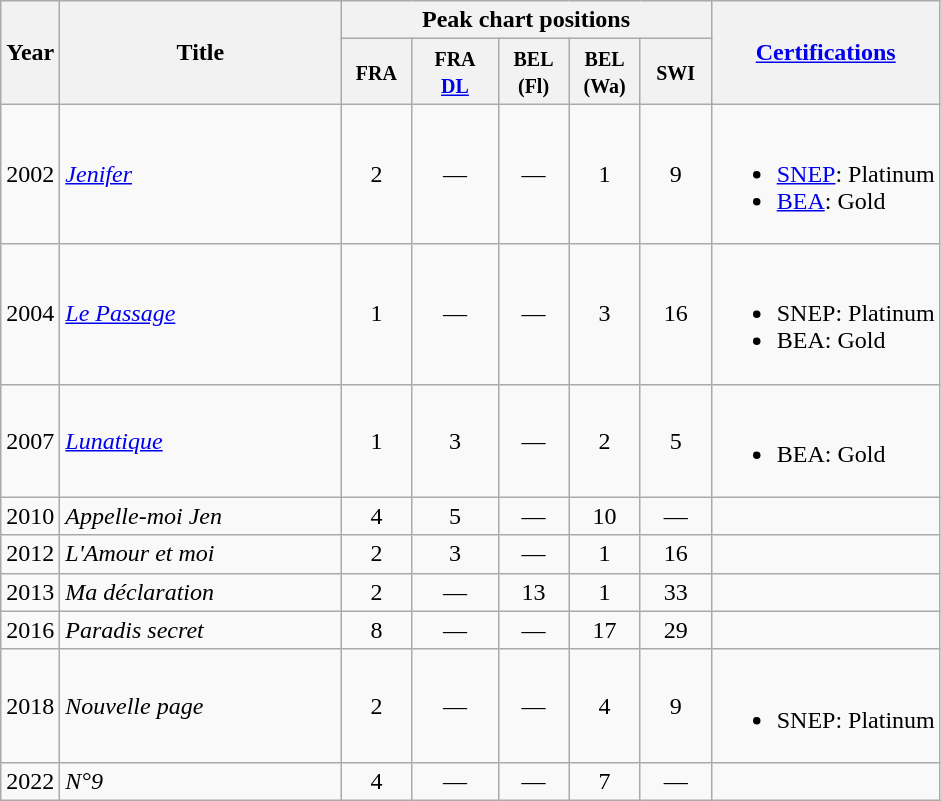<table class="wikitable">
<tr>
<th align="center" rowspan="2" width="10">Year</th>
<th align="center" rowspan="2" width="180">Title</th>
<th align="center" colspan="5">Peak chart positions</th>
<th align="center" rowspan="2"><a href='#'>Certifications</a></th>
</tr>
<tr>
<th width="40"><small>FRA<br></small></th>
<th width="50"><small>FRA<br><a href='#'>DL</a></small></th>
<th width="40"><small>BEL<br>(Fl)<br></small></th>
<th width="40"><small>BEL<br>(Wa)<br></small></th>
<th width="40"><small>SWI<br></small></th>
</tr>
<tr>
<td align="center">2002</td>
<td><em><a href='#'>Jenifer</a></em></td>
<td align="center">2</td>
<td align="center">—</td>
<td align="center">—</td>
<td align="center">1</td>
<td align="center">9</td>
<td><br><ul><li><a href='#'>SNEP</a>: Platinum</li><li><a href='#'>BEA</a>: Gold</li></ul></td>
</tr>
<tr>
<td align="center">2004</td>
<td><em><a href='#'>Le Passage</a></em></td>
<td align="center">1</td>
<td align="center">—</td>
<td align="center">—</td>
<td align="center">3</td>
<td align="center">16</td>
<td><br><ul><li>SNEP: Platinum</li><li>BEA: Gold</li></ul></td>
</tr>
<tr>
<td align="center">2007</td>
<td><em><a href='#'>Lunatique</a></em></td>
<td align="center">1</td>
<td align="center">3</td>
<td align="center">—</td>
<td align="center">2</td>
<td align="center">5</td>
<td><br><ul><li>BEA: Gold</li></ul></td>
</tr>
<tr>
<td align="center">2010</td>
<td><em>Appelle-moi Jen</em></td>
<td align="center">4</td>
<td align="center">5</td>
<td align="center">—</td>
<td align="center">10</td>
<td align="center">—</td>
<td></td>
</tr>
<tr>
<td align="center">2012</td>
<td><em>L'Amour et moi</em></td>
<td align="center">2</td>
<td align="center">3</td>
<td align="center">—</td>
<td align="center">1</td>
<td align="center">16</td>
<td></td>
</tr>
<tr>
<td align="center">2013</td>
<td><em>Ma déclaration</em></td>
<td align="center">2</td>
<td align="center">—</td>
<td align="center">13</td>
<td align="center">1</td>
<td align="center">33</td>
<td></td>
</tr>
<tr>
<td align="center">2016</td>
<td><em>Paradis secret</em></td>
<td align="center">8</td>
<td align="center">—</td>
<td align="center">—</td>
<td align="center">17</td>
<td align="center">29</td>
<td></td>
</tr>
<tr>
<td align="center">2018</td>
<td><em>Nouvelle page</em></td>
<td align="center">2</td>
<td align="center">—</td>
<td align="center">—</td>
<td align="center">4</td>
<td align="center">9</td>
<td><br><ul><li>SNEP: Platinum</li></ul></td>
</tr>
<tr>
<td align="center">2022</td>
<td><em>N°9</em></td>
<td align="center">4<br></td>
<td align="center">—</td>
<td align="center">—</td>
<td align="center">7</td>
<td align="center">—</td>
<td></td>
</tr>
</table>
